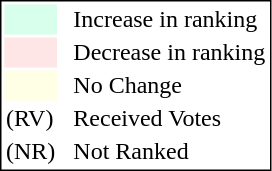<table style="border:1px solid black;">
<tr>
<td style="background:#D8FFEB; width:20px;"></td>
<td> </td>
<td>Increase in ranking</td>
</tr>
<tr>
<td style="background:#FFE6E6; width:20px;"></td>
<td> </td>
<td>Decrease in ranking</td>
</tr>
<tr>
<td style="background:#FFFFE6; width:20px;"></td>
<td> </td>
<td>No Change</td>
</tr>
<tr>
<td>(RV)</td>
<td> </td>
<td>Received Votes</td>
</tr>
<tr>
<td>(NR)</td>
<td> </td>
<td>Not Ranked</td>
</tr>
</table>
